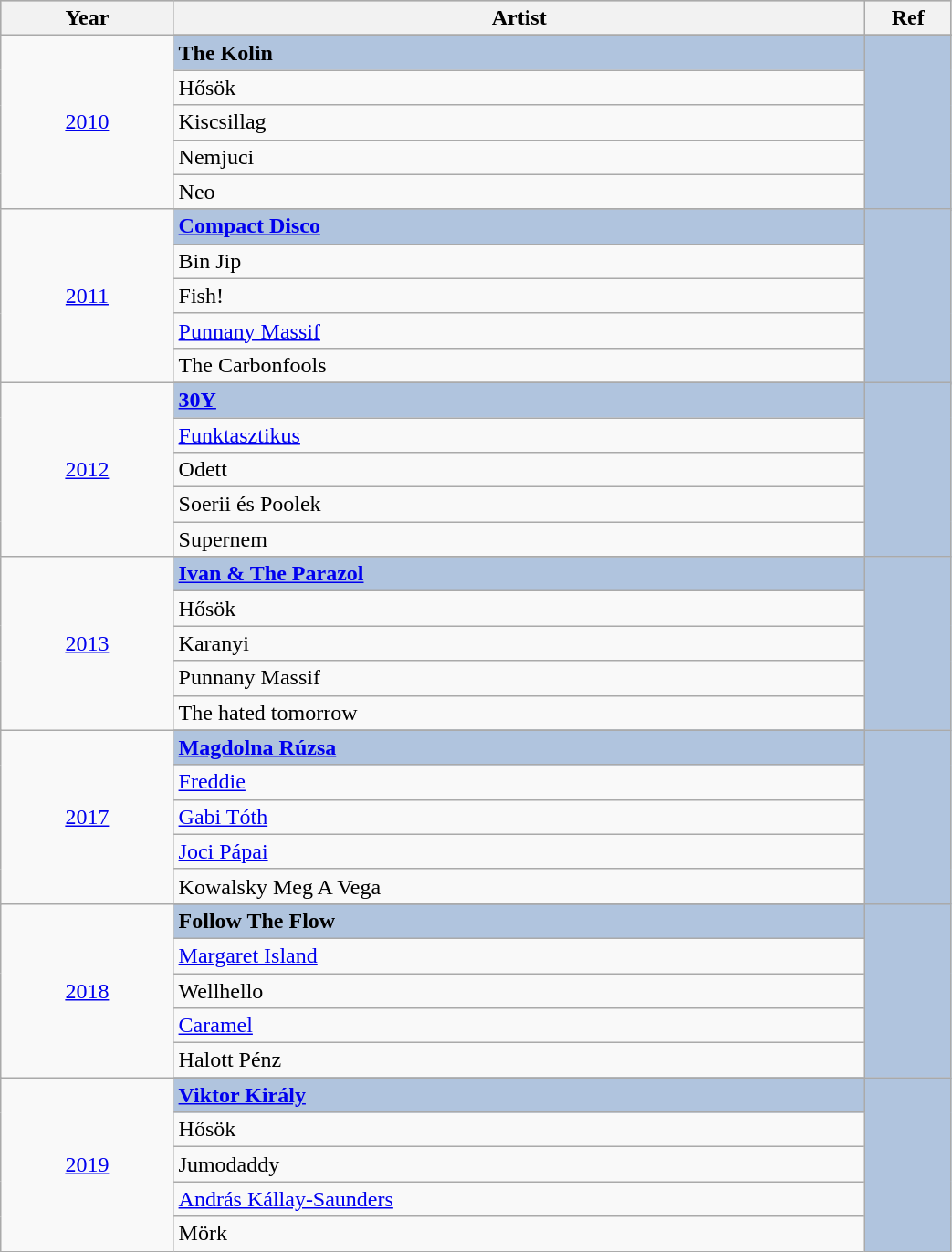<table class="wikitable" style="width:55%;">
<tr style="background:#bebebe;">
<th style="width:10%;">Year</th>
<th style="width:40%;">Artist</th>
<th style="width:5%;">Ref</th>
</tr>
<tr>
<td rowspan="6" align="center"><a href='#'>2010</a></td>
</tr>
<tr style="background:#B0C4DE">
<td><strong>The Kolin</strong></td>
<td rowspan="6" align="center"></td>
</tr>
<tr>
<td>Hősök</td>
</tr>
<tr>
<td>Kiscsillag</td>
</tr>
<tr>
<td>Nemjuci</td>
</tr>
<tr>
<td>Neo</td>
</tr>
<tr>
<td rowspan="6" align="center"><a href='#'>2011</a></td>
</tr>
<tr style="background:#B0C4DE">
<td><strong><a href='#'>Compact Disco</a></strong></td>
<td rowspan="6" align="center"></td>
</tr>
<tr>
<td>Bin Jip</td>
</tr>
<tr>
<td>Fish!</td>
</tr>
<tr>
<td><a href='#'>Punnany Massif</a></td>
</tr>
<tr>
<td>The Carbonfools</td>
</tr>
<tr>
<td rowspan="6" align="center"><a href='#'>2012</a></td>
</tr>
<tr style="background:#B0C4DE">
<td><strong><a href='#'>30Y</a></strong></td>
<td rowspan="6" align="center"></td>
</tr>
<tr>
<td><a href='#'>Funktasztikus</a></td>
</tr>
<tr>
<td>Odett</td>
</tr>
<tr>
<td>Soerii és Poolek</td>
</tr>
<tr>
<td>Supernem</td>
</tr>
<tr>
<td rowspan="6" align="center"><a href='#'>2013</a></td>
</tr>
<tr style="background:#B0C4DE">
<td><strong><a href='#'>Ivan & The Parazol</a></strong></td>
<td rowspan="6" align="center"></td>
</tr>
<tr>
<td>Hősök</td>
</tr>
<tr>
<td>Karanyi</td>
</tr>
<tr>
<td>Punnany Massif</td>
</tr>
<tr>
<td>The hated tomorrow</td>
</tr>
<tr>
<td rowspan="6" align="center"><a href='#'>2017</a></td>
</tr>
<tr style="background:#B0C4DE">
<td><strong><a href='#'>Magdolna Rúzsa</a></strong></td>
<td rowspan="6" align="center"></td>
</tr>
<tr>
<td><a href='#'>Freddie</a></td>
</tr>
<tr>
<td><a href='#'>Gabi Tóth</a></td>
</tr>
<tr>
<td><a href='#'>Joci Pápai</a></td>
</tr>
<tr>
<td>Kowalsky Meg A Vega</td>
</tr>
<tr>
<td rowspan="6" align="center"><a href='#'>2018</a></td>
</tr>
<tr style="background:#B0C4DE">
<td><strong>Follow The Flow</strong></td>
<td rowspan="6" align="center"></td>
</tr>
<tr>
<td><a href='#'>Margaret Island</a></td>
</tr>
<tr>
<td>Wellhello</td>
</tr>
<tr>
<td><a href='#'>Caramel</a></td>
</tr>
<tr>
<td>Halott Pénz</td>
</tr>
<tr>
<td rowspan="6" align="center"><a href='#'>2019</a></td>
</tr>
<tr style="background:#B0C4DE">
<td><strong><a href='#'>Viktor Király</a></strong></td>
<td rowspan="6" align="center"></td>
</tr>
<tr>
<td>Hősök</td>
</tr>
<tr>
<td>Jumodaddy</td>
</tr>
<tr>
<td><a href='#'>András Kállay-Saunders</a></td>
</tr>
<tr>
<td>Mörk</td>
</tr>
</table>
